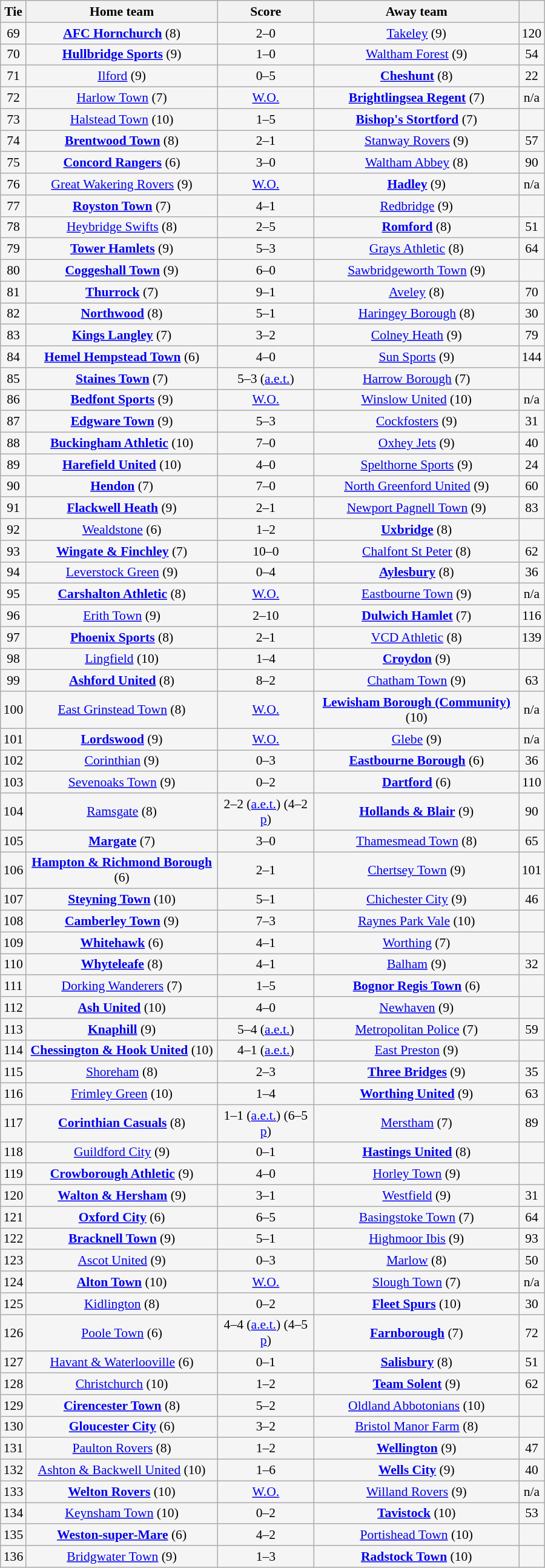<table class="wikitable" style="width: 600px; background:WhiteSmoke; text-align:center; font-size:90%">
<tr>
<th>Tie</th>
<th>Home team</th>
<th>Score</th>
<th>Away team</th>
<th></th>
</tr>
<tr>
<td>69</td>
<td><strong><a href='#'>AFC Hornchurch</a></strong> (8)</td>
<td>2–0</td>
<td><a href='#'>Takeley</a> (9)</td>
<td>120</td>
</tr>
<tr>
<td>70</td>
<td><strong><a href='#'>Hullbridge Sports</a></strong> (9)</td>
<td>1–0</td>
<td><a href='#'>Waltham Forest</a> (9)</td>
<td>54</td>
</tr>
<tr>
<td>71</td>
<td><a href='#'>Ilford</a> (9)</td>
<td>0–5</td>
<td><strong><a href='#'>Cheshunt</a></strong> (8)</td>
<td>22</td>
</tr>
<tr>
<td>72</td>
<td><a href='#'>Harlow Town</a> (7)</td>
<td><a href='#'>W.O.</a></td>
<td><strong><a href='#'>Brightlingsea Regent</a></strong> (7)</td>
<td>n/a</td>
</tr>
<tr>
<td>73</td>
<td><a href='#'>Halstead Town</a> (10)</td>
<td>1–5</td>
<td><strong><a href='#'>Bishop's Stortford</a></strong> (7)</td>
<td></td>
</tr>
<tr>
<td>74</td>
<td><strong><a href='#'>Brentwood Town</a></strong> (8)</td>
<td>2–1</td>
<td><a href='#'>Stanway Rovers</a> (9)</td>
<td>57</td>
</tr>
<tr>
<td>75</td>
<td><strong><a href='#'>Concord Rangers</a></strong> (6)</td>
<td>3–0</td>
<td><a href='#'>Waltham Abbey</a> (8)</td>
<td>90</td>
</tr>
<tr>
<td>76</td>
<td><a href='#'>Great Wakering Rovers</a> (9)</td>
<td><a href='#'>W.O.</a></td>
<td><strong><a href='#'>Hadley</a></strong> (9)</td>
<td>n/a</td>
</tr>
<tr>
<td>77</td>
<td><strong><a href='#'>Royston Town</a></strong> (7)</td>
<td>4–1</td>
<td><a href='#'>Redbridge</a> (9)</td>
<td></td>
</tr>
<tr>
<td>78</td>
<td><a href='#'>Heybridge Swifts</a> (8)</td>
<td>2–5</td>
<td><strong><a href='#'>Romford</a></strong> (8)</td>
<td>51</td>
</tr>
<tr>
<td>79</td>
<td><strong><a href='#'>Tower Hamlets</a></strong> (9)</td>
<td>5–3</td>
<td><a href='#'>Grays Athletic</a> (8)</td>
<td>64</td>
</tr>
<tr>
<td>80</td>
<td><strong><a href='#'>Coggeshall Town</a></strong> (9)</td>
<td>6–0</td>
<td><a href='#'>Sawbridgeworth Town</a> (9)</td>
<td></td>
</tr>
<tr>
<td>81</td>
<td><strong><a href='#'>Thurrock</a></strong> (7)</td>
<td>9–1</td>
<td><a href='#'>Aveley</a> (8)</td>
<td>70</td>
</tr>
<tr>
<td>82</td>
<td><strong><a href='#'>Northwood</a></strong> (8)</td>
<td>5–1</td>
<td><a href='#'>Haringey Borough</a> (8)</td>
<td>30</td>
</tr>
<tr>
<td>83</td>
<td><strong><a href='#'>Kings Langley</a></strong> (7)</td>
<td>3–2</td>
<td><a href='#'>Colney Heath</a> (9)</td>
<td>79</td>
</tr>
<tr>
<td>84</td>
<td><strong><a href='#'>Hemel Hempstead Town</a></strong> (6)</td>
<td>4–0</td>
<td><a href='#'>Sun Sports</a> (9)</td>
<td>144</td>
</tr>
<tr>
<td>85</td>
<td><strong><a href='#'>Staines Town</a></strong> (7)</td>
<td>5–3 (<a href='#'>a.e.t.</a>)</td>
<td><a href='#'>Harrow Borough</a> (7)</td>
<td></td>
</tr>
<tr>
<td>86</td>
<td><strong><a href='#'>Bedfont Sports</a></strong> (9)</td>
<td><a href='#'>W.O.</a></td>
<td><a href='#'>Winslow United</a> (10)</td>
<td>n/a</td>
</tr>
<tr>
<td>87</td>
<td><strong><a href='#'>Edgware Town</a></strong> (9)</td>
<td>5–3</td>
<td><a href='#'>Cockfosters</a> (9)</td>
<td>31</td>
</tr>
<tr>
<td>88</td>
<td><strong><a href='#'>Buckingham Athletic</a></strong> (10)</td>
<td>7–0</td>
<td><a href='#'>Oxhey Jets</a> (9)</td>
<td>40</td>
</tr>
<tr>
<td>89</td>
<td><strong><a href='#'>Harefield United</a></strong> (10)</td>
<td>4–0</td>
<td><a href='#'>Spelthorne Sports</a> (9)</td>
<td>24</td>
</tr>
<tr>
<td>90</td>
<td><strong><a href='#'>Hendon</a></strong> (7)</td>
<td>7–0</td>
<td><a href='#'>North Greenford United</a> (9)</td>
<td>60</td>
</tr>
<tr>
<td>91</td>
<td><strong><a href='#'>Flackwell Heath</a></strong> (9)</td>
<td>2–1</td>
<td><a href='#'>Newport Pagnell Town</a> (9)</td>
<td>83</td>
</tr>
<tr>
<td>92</td>
<td><a href='#'>Wealdstone</a> (6)</td>
<td>1–2</td>
<td><strong><a href='#'>Uxbridge</a></strong> (8)</td>
<td></td>
</tr>
<tr>
<td>93</td>
<td><strong><a href='#'>Wingate & Finchley</a></strong> (7)</td>
<td>10–0</td>
<td><a href='#'>Chalfont St Peter</a> (8)</td>
<td>62</td>
</tr>
<tr>
<td>94</td>
<td><a href='#'>Leverstock Green</a> (9)</td>
<td>0–4</td>
<td><strong><a href='#'>Aylesbury</a></strong> (8)</td>
<td>36</td>
</tr>
<tr>
<td>95</td>
<td><strong><a href='#'>Carshalton Athletic</a></strong> (8)</td>
<td><a href='#'>W.O.</a></td>
<td><a href='#'>Eastbourne Town</a> (9)</td>
<td>n/a</td>
</tr>
<tr>
<td>96</td>
<td><a href='#'>Erith Town</a> (9)</td>
<td>2–10</td>
<td><strong><a href='#'>Dulwich Hamlet</a></strong> (7)</td>
<td>116</td>
</tr>
<tr>
<td>97</td>
<td><strong><a href='#'>Phoenix Sports</a></strong> (8)</td>
<td>2–1</td>
<td><a href='#'>VCD Athletic</a> (8)</td>
<td>139</td>
</tr>
<tr>
<td>98</td>
<td><a href='#'>Lingfield</a> (10)</td>
<td>1–4</td>
<td><strong><a href='#'>Croydon</a></strong> (9)</td>
<td></td>
</tr>
<tr>
<td>99</td>
<td><strong><a href='#'>Ashford United</a></strong> (8)</td>
<td>8–2</td>
<td><a href='#'>Chatham Town</a> (9)</td>
<td>63</td>
</tr>
<tr>
<td>100</td>
<td><a href='#'>East Grinstead Town</a> (8)</td>
<td><a href='#'>W.O.</a></td>
<td><strong><a href='#'>Lewisham Borough (Community)</a></strong> (10)</td>
<td>n/a</td>
</tr>
<tr>
<td>101</td>
<td><strong><a href='#'>Lordswood</a></strong> (9)</td>
<td><a href='#'>W.O.</a></td>
<td><a href='#'>Glebe</a> (9)</td>
<td>n/a</td>
</tr>
<tr>
<td>102</td>
<td><a href='#'>Corinthian</a> (9)</td>
<td>0–3</td>
<td><strong><a href='#'>Eastbourne Borough</a></strong> (6)</td>
<td>36</td>
</tr>
<tr>
<td>103</td>
<td><a href='#'>Sevenoaks Town</a> (9)</td>
<td>0–2</td>
<td><strong><a href='#'>Dartford</a></strong> (6)</td>
<td>110</td>
</tr>
<tr>
<td>104</td>
<td><a href='#'>Ramsgate</a> (8)</td>
<td>2–2 (<a href='#'>a.e.t.</a>) (4–2 <a href='#'>p</a>)</td>
<td><strong><a href='#'>Hollands & Blair</a></strong> (9)</td>
<td>90</td>
</tr>
<tr>
<td>105</td>
<td><strong><a href='#'>Margate</a></strong> (7)</td>
<td>3–0</td>
<td><a href='#'>Thamesmead Town</a> (8)</td>
<td>65</td>
</tr>
<tr>
<td>106</td>
<td><strong><a href='#'>Hampton & Richmond Borough</a></strong> (6)</td>
<td>2–1</td>
<td><a href='#'>Chertsey Town</a> (9)</td>
<td>101</td>
</tr>
<tr>
<td>107</td>
<td><strong><a href='#'>Steyning Town</a></strong> (10)</td>
<td>5–1</td>
<td><a href='#'>Chichester City</a> (9)</td>
<td>46</td>
</tr>
<tr>
<td>108</td>
<td><strong><a href='#'>Camberley Town</a></strong> (9)</td>
<td>7–3</td>
<td><a href='#'>Raynes Park Vale</a> (10)</td>
<td></td>
</tr>
<tr>
<td>109</td>
<td><strong><a href='#'>Whitehawk</a></strong> (6)</td>
<td>4–1</td>
<td><a href='#'>Worthing</a> (7)</td>
<td></td>
</tr>
<tr>
<td>110</td>
<td><strong><a href='#'>Whyteleafe</a></strong> (8)</td>
<td>4–1</td>
<td><a href='#'>Balham</a> (9)</td>
<td>32</td>
</tr>
<tr>
<td>111</td>
<td><a href='#'>Dorking Wanderers</a> (7)</td>
<td>1–5</td>
<td><strong><a href='#'>Bognor Regis Town</a></strong> (6)</td>
<td></td>
</tr>
<tr>
<td>112</td>
<td><strong><a href='#'>Ash United</a></strong> (10)</td>
<td>4–0</td>
<td><a href='#'>Newhaven</a> (9)</td>
<td></td>
</tr>
<tr>
<td>113</td>
<td><strong><a href='#'>Knaphill</a></strong> (9)</td>
<td>5–4 (<a href='#'>a.e.t.</a>)</td>
<td><a href='#'>Metropolitan Police</a> (7)</td>
<td>59</td>
</tr>
<tr>
<td>114</td>
<td><strong><a href='#'>Chessington & Hook United</a></strong> (10)</td>
<td>4–1 (<a href='#'>a.e.t.</a>)</td>
<td><a href='#'>East Preston</a> (9)</td>
<td></td>
</tr>
<tr>
<td>115</td>
<td><a href='#'>Shoreham</a> (8)</td>
<td>2–3</td>
<td><strong><a href='#'>Three Bridges</a></strong> (9)</td>
<td>35</td>
</tr>
<tr>
<td>116</td>
<td><a href='#'>Frimley Green</a> (10)</td>
<td>1–4</td>
<td><strong><a href='#'>Worthing United</a></strong> (9)</td>
<td>63</td>
</tr>
<tr>
<td>117</td>
<td><strong><a href='#'>Corinthian Casuals</a></strong> (8)</td>
<td>1–1 (<a href='#'>a.e.t.</a>) (6–5 <a href='#'>p</a>)</td>
<td><a href='#'>Merstham</a> (7)</td>
<td>89</td>
</tr>
<tr>
<td>118</td>
<td><a href='#'>Guildford City</a> (9)</td>
<td>0–1</td>
<td><strong><a href='#'>Hastings United</a></strong> (8)</td>
<td></td>
</tr>
<tr>
<td>119</td>
<td><strong><a href='#'>Crowborough Athletic</a></strong> (9)</td>
<td>4–0</td>
<td><a href='#'>Horley Town</a> (9)</td>
<td></td>
</tr>
<tr>
<td>120</td>
<td><strong><a href='#'>Walton & Hersham</a></strong> (9)</td>
<td>3–1</td>
<td><a href='#'>Westfield</a> (9)</td>
<td>31</td>
</tr>
<tr>
<td>121</td>
<td><strong><a href='#'>Oxford City</a></strong> (6)</td>
<td>6–5</td>
<td><a href='#'>Basingstoke Town</a> (7)</td>
<td>64</td>
</tr>
<tr>
<td>122</td>
<td><strong><a href='#'>Bracknell Town</a></strong> (9)</td>
<td>5–1</td>
<td><a href='#'>Highmoor Ibis</a> (9)</td>
<td>93</td>
</tr>
<tr>
<td>123</td>
<td><a href='#'>Ascot United</a> (9)</td>
<td>0–3</td>
<td><a href='#'>Marlow</a> (8)</td>
<td>50</td>
</tr>
<tr>
<td>124</td>
<td><strong><a href='#'>Alton Town</a></strong> (10)</td>
<td><a href='#'>W.O.</a></td>
<td><a href='#'>Slough Town</a> (7)</td>
<td>n/a</td>
</tr>
<tr>
<td>125</td>
<td><a href='#'>Kidlington</a> (8)</td>
<td>0–2</td>
<td><strong><a href='#'>Fleet Spurs</a></strong> (10)</td>
<td>30</td>
</tr>
<tr>
<td>126</td>
<td><a href='#'>Poole Town</a> (6)</td>
<td>4–4 (<a href='#'>a.e.t.</a>) (4–5 <a href='#'>p</a>)</td>
<td><strong><a href='#'>Farnborough</a></strong> (7)</td>
<td>72</td>
</tr>
<tr>
<td>127</td>
<td><a href='#'>Havant & Waterlooville</a> (6)</td>
<td>0–1</td>
<td><strong><a href='#'>Salisbury</a></strong> (8)</td>
<td>51</td>
</tr>
<tr>
<td>128</td>
<td><a href='#'>Christchurch</a> (10)</td>
<td>1–2</td>
<td><strong><a href='#'>Team Solent</a></strong> (9)</td>
<td>62</td>
</tr>
<tr>
<td>129</td>
<td><strong><a href='#'>Cirencester Town</a></strong> (8)</td>
<td>5–2</td>
<td><a href='#'>Oldland Abbotonians</a> (10)</td>
<td></td>
</tr>
<tr>
<td>130</td>
<td><strong><a href='#'>Gloucester City</a></strong> (6)</td>
<td>3–2</td>
<td><a href='#'>Bristol Manor Farm</a> (8)</td>
<td></td>
</tr>
<tr>
<td>131</td>
<td><a href='#'>Paulton Rovers</a> (8)</td>
<td>1–2</td>
<td><strong><a href='#'>Wellington</a></strong> (9)</td>
<td>47</td>
</tr>
<tr>
<td>132</td>
<td><a href='#'>Ashton & Backwell United</a> (10)</td>
<td>1–6</td>
<td><strong><a href='#'>Wells City</a></strong> (9)</td>
<td>40</td>
</tr>
<tr>
<td>133</td>
<td><strong><a href='#'>Welton Rovers</a></strong> (10)</td>
<td><a href='#'>W.O.</a></td>
<td><a href='#'>Willand Rovers</a> (9)</td>
<td>n/a</td>
</tr>
<tr>
<td>134</td>
<td><a href='#'>Keynsham Town</a> (10)</td>
<td>0–2</td>
<td><strong><a href='#'>Tavistock</a></strong> (10)</td>
<td>53</td>
</tr>
<tr>
<td>135</td>
<td><strong><a href='#'>Weston-super-Mare</a></strong> (6)</td>
<td>4–2</td>
<td><a href='#'>Portishead Town</a> (10)</td>
<td></td>
</tr>
<tr>
<td>136</td>
<td><a href='#'>Bridgwater Town</a> (9)</td>
<td>1–3</td>
<td><strong><a href='#'>Radstock Town</a></strong> (10)</td>
<td></td>
</tr>
</table>
